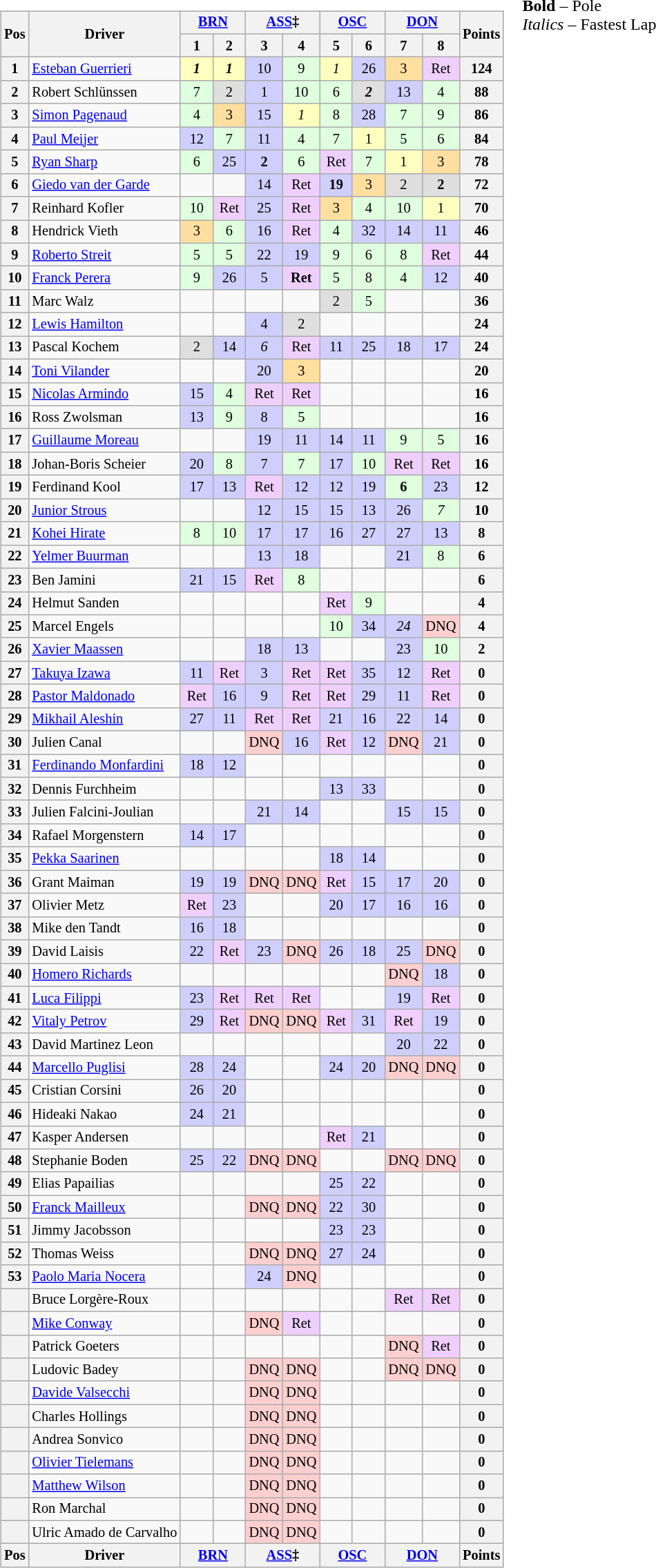<table>
<tr>
<td><br><table class="wikitable" style="font-size: 85%; text-align:center">
<tr>
<th rowspan=2>Pos</th>
<th rowspan=2>Driver</th>
<th colspan=2><a href='#'>BRN</a><br></th>
<th colspan=2><a href='#'>ASS</a>‡<br></th>
<th colspan=2><a href='#'>OSC</a><br></th>
<th colspan=2><a href='#'>DON</a><br></th>
<th rowspan=2>Points</th>
</tr>
<tr>
<th width=25>1</th>
<th width=25>2</th>
<th width=25>3</th>
<th width=25>4</th>
<th width=25>5</th>
<th width=25>6</th>
<th width=25>7</th>
<th width=25>8</th>
</tr>
<tr>
<th>1</th>
<td align="left"> <a href='#'>Esteban Guerrieri</a></td>
<td style="background:#FFFFBF;"><strong><em>1</em></strong></td>
<td style="background:#FFFFBF;"><strong><em>1</em></strong></td>
<td style="background:#CFCFFF;">10</td>
<td style="background:#DFFFDF;">9</td>
<td style="background:#FFFFBF;"><em>1</em></td>
<td style="background:#CFCFFF;">26</td>
<td style="background:#FFDF9F;">3</td>
<td style="background:#EFCFFF;">Ret</td>
<th>124</th>
</tr>
<tr>
<th>2</th>
<td align="left"> Robert Schlünssen</td>
<td style="background:#DFFFDF;">7</td>
<td style="background:#DFDFDF;">2</td>
<td style="background:#CFCFFF;">1</td>
<td style="background:#DFFFDF;">10</td>
<td style="background:#DFFFDF;">6</td>
<td style="background:#DFDFDF;"><strong><em>2</em></strong></td>
<td style="background:#CFCFFF;">13</td>
<td style="background:#DFFFDF;">4</td>
<th>88</th>
</tr>
<tr>
<th>3</th>
<td align="left"> <a href='#'>Simon Pagenaud</a></td>
<td style="background:#DFFFDF;">4</td>
<td style="background:#FFDF9F;">3</td>
<td style="background:#CFCFFF;">15</td>
<td style="background:#FFFFBF;"><em>1</em></td>
<td style="background:#DFFFDF;">8</td>
<td style="background:#CFCFFF;">28</td>
<td style="background:#DFFFDF;">7</td>
<td style="background:#DFFFDF;">9</td>
<th>86</th>
</tr>
<tr>
<th>4</th>
<td align="left"> <a href='#'>Paul Meijer</a></td>
<td style="background:#CFCFFF;">12</td>
<td style="background:#DFFFDF;">7</td>
<td style="background:#CFCFFF;">11</td>
<td style="background:#DFFFDF;">4</td>
<td style="background:#DFFFDF;">7</td>
<td style="background:#FFFFBF;">1</td>
<td style="background:#DFFFDF;">5</td>
<td style="background:#DFFFDF;">6</td>
<th>84</th>
</tr>
<tr>
<th>5</th>
<td align="left"> <a href='#'>Ryan Sharp</a></td>
<td style="background:#DFFFDF;">6</td>
<td style="background:#CFCFFF;">25</td>
<td style="background:#CFCFFF;"><strong>2</strong></td>
<td style="background:#DFFFDF;">6</td>
<td style="background:#EFCFFF;">Ret</td>
<td style="background:#DFFFDF;">7</td>
<td style="background:#FFFFBF;">1</td>
<td style="background:#FFDF9F;">3</td>
<th>78</th>
</tr>
<tr>
<th>6</th>
<td align="left"> <a href='#'>Giedo van der Garde</a></td>
<td></td>
<td></td>
<td style="background:#CFCFFF;">14</td>
<td style="background:#EFCFFF;">Ret</td>
<td style="background:#CFCFFF;"><strong>19</strong></td>
<td style="background:#FFDF9F;">3</td>
<td style="background:#DFDFDF;">2</td>
<td style="background:#DFDFDF;"><strong>2</strong></td>
<th>72</th>
</tr>
<tr>
<th>7</th>
<td align="left"> Reinhard Kofler</td>
<td style="background:#DFFFDF;">10</td>
<td style="background:#EFCFFF;">Ret</td>
<td style="background:#CFCFFF;">25</td>
<td style="background:#EFCFFF;">Ret</td>
<td style="background:#FFDF9F;">3</td>
<td style="background:#DFFFDF;">4</td>
<td style="background:#DFFFDF;">10</td>
<td style="background:#FFFFBF;">1</td>
<th>70</th>
</tr>
<tr>
<th>8</th>
<td align="left"> Hendrick Vieth</td>
<td style="background:#FFDF9F;">3</td>
<td style="background:#DFFFDF;">6</td>
<td style="background:#CFCFFF;">16</td>
<td style="background:#EFCFFF;">Ret</td>
<td style="background:#DFFFDF;">4</td>
<td style="background:#CFCFFF;">32</td>
<td style="background:#CFCFFF;">14</td>
<td style="background:#CFCFFF;">11</td>
<th>46</th>
</tr>
<tr>
<th>9</th>
<td align="left"> <a href='#'>Roberto Streit</a></td>
<td style="background:#DFFFDF;">5</td>
<td style="background:#DFFFDF;">5</td>
<td style="background:#CFCFFF;">22</td>
<td style="background:#CFCFFF;">19</td>
<td style="background:#DFFFDF;">9</td>
<td style="background:#DFFFDF;">6</td>
<td style="background:#DFFFDF;">8</td>
<td style="background:#EFCFFF;">Ret</td>
<th>44</th>
</tr>
<tr>
<th>10</th>
<td align="left"> <a href='#'>Franck Perera</a></td>
<td style="background:#DFFFDF;">9</td>
<td style="background:#CFCFFF;">26</td>
<td style="background:#CFCFFF;">5</td>
<td style="background:#EFCFFF;"><strong>Ret</strong></td>
<td style="background:#DFFFDF;">5</td>
<td style="background:#DFFFDF;">8</td>
<td style="background:#DFFFDF;">4</td>
<td style="background:#CFCFFF;">12</td>
<th>40</th>
</tr>
<tr>
<th>11</th>
<td align="left"> Marc Walz</td>
<td></td>
<td></td>
<td></td>
<td></td>
<td style="background:#DFDFDF;">2</td>
<td style="background:#DFFFDF;">5</td>
<td></td>
<td></td>
<th>36</th>
</tr>
<tr>
<th>12</th>
<td align="left"> <a href='#'>Lewis Hamilton</a></td>
<td></td>
<td></td>
<td style="background:#CFCFFF;">4</td>
<td style="background:#DFDFDF;">2</td>
<td></td>
<td></td>
<td></td>
<td></td>
<th>24</th>
</tr>
<tr>
<th>13</th>
<td align="left"> Pascal Kochem</td>
<td style="background:#DFDFDF;">2</td>
<td style="background:#CFCFFF;">14</td>
<td style="background:#CFCFFF;"><em>6</em></td>
<td style="background:#EFCFFF;">Ret</td>
<td style="background:#CFCFFF;">11</td>
<td style="background:#CFCFFF;">25</td>
<td style="background:#CFCFFF;">18</td>
<td style="background:#CFCFFF;">17</td>
<th>24</th>
</tr>
<tr>
<th>14</th>
<td align="left"> <a href='#'>Toni Vilander</a></td>
<td></td>
<td></td>
<td style="background:#CFCFFF;">20</td>
<td style="background:#FFDF9F;">3</td>
<td></td>
<td></td>
<td></td>
<td></td>
<th>20</th>
</tr>
<tr>
<th>15</th>
<td align="left"> <a href='#'>Nicolas Armindo</a></td>
<td style="background:#CFCFFF;">15</td>
<td style="background:#DFFFDF;">4</td>
<td style="background:#EFCFFF;">Ret</td>
<td style="background:#EFCFFF;">Ret</td>
<td></td>
<td></td>
<td></td>
<td></td>
<th>16</th>
</tr>
<tr>
<th>16</th>
<td align="left"> Ross Zwolsman</td>
<td style="background:#CFCFFF;">13</td>
<td style="background:#DFFFDF;">9</td>
<td style="background:#CFCFFF;">8</td>
<td style="background:#DFFFDF;">5</td>
<td></td>
<td></td>
<td></td>
<td></td>
<th>16</th>
</tr>
<tr>
<th>17</th>
<td align="left"> <a href='#'>Guillaume Moreau</a></td>
<td></td>
<td></td>
<td style="background:#CFCFFF;">19</td>
<td style="background:#CFCFFF;">11</td>
<td style="background:#CFCFFF;">14</td>
<td style="background:#CFCFFF;">11</td>
<td style="background:#DFFFDF;">9</td>
<td style="background:#DFFFDF;">5</td>
<th>16</th>
</tr>
<tr>
<th>18</th>
<td align="left"> Johan-Boris Scheier</td>
<td style="background:#CFCFFF;">20</td>
<td style="background:#DFFFDF;">8</td>
<td style="background:#CFCFFF;">7</td>
<td style="background:#DFFFDF;">7</td>
<td style="background:#CFCFFF;">17</td>
<td style="background:#DFFFDF;">10</td>
<td style="background:#EFCFFF;">Ret</td>
<td style="background:#EFCFFF;">Ret</td>
<th>16</th>
</tr>
<tr>
<th>19</th>
<td align="left"> Ferdinand Kool</td>
<td style="background:#CFCFFF;">17</td>
<td style="background:#CFCFFF;">13</td>
<td style="background:#EFCFFF;">Ret</td>
<td style="background:#CFCFFF;">12</td>
<td style="background:#CFCFFF;">12</td>
<td style="background:#CFCFFF;">19</td>
<td style="background:#DFFFDF;"><strong>6</strong></td>
<td style="background:#CFCFFF;">23</td>
<th>12</th>
</tr>
<tr>
<th>20</th>
<td align="left"> <a href='#'>Junior Strous</a></td>
<td></td>
<td></td>
<td style="background:#CFCFFF;">12</td>
<td style="background:#CFCFFF;">15</td>
<td style="background:#CFCFFF;">15</td>
<td style="background:#CFCFFF;">13</td>
<td style="background:#CFCFFF;">26</td>
<td style="background:#DFFFDF;"><em>7</em></td>
<th>10</th>
</tr>
<tr>
<th>21</th>
<td align="left"> <a href='#'>Kohei Hirate</a></td>
<td style="background:#DFFFDF;">8</td>
<td style="background:#DFFFDF;">10</td>
<td style="background:#CFCFFF;">17</td>
<td style="background:#CFCFFF;">17</td>
<td style="background:#CFCFFF;">16</td>
<td style="background:#CFCFFF;">27</td>
<td style="background:#CFCFFF;">27</td>
<td style="background:#CFCFFF;">13</td>
<th>8</th>
</tr>
<tr>
<th>22</th>
<td align="left"> <a href='#'>Yelmer Buurman</a></td>
<td></td>
<td></td>
<td style="background:#CFCFFF;">13</td>
<td style="background:#CFCFFF;">18</td>
<td></td>
<td></td>
<td style="background:#CFCFFF;">21</td>
<td style="background:#DFFFDF;">8</td>
<th>6</th>
</tr>
<tr>
<th>23</th>
<td align="left"> Ben Jamini</td>
<td style="background:#CFCFFF;">21</td>
<td style="background:#CFCFFF;">15</td>
<td style="background:#EFCFFF;">Ret</td>
<td style="background:#DFFFDF;">8</td>
<td></td>
<td></td>
<td></td>
<td></td>
<th>6</th>
</tr>
<tr>
<th>24</th>
<td align="left"> Helmut Sanden</td>
<td></td>
<td></td>
<td></td>
<td></td>
<td style="background:#EFCFFF;">Ret</td>
<td style="background:#DFFFDF;">9</td>
<td></td>
<td></td>
<th>4</th>
</tr>
<tr>
<th>25</th>
<td align="left"> Marcel Engels</td>
<td></td>
<td></td>
<td></td>
<td></td>
<td style="background:#DFFFDF;">10</td>
<td style="background:#CFCFFF;">34</td>
<td style="background:#CFCFFF;"><em>24</em></td>
<td style="background:#FFCFCF;">DNQ</td>
<th>4</th>
</tr>
<tr>
<th>26</th>
<td align="left"> <a href='#'>Xavier Maassen</a></td>
<td></td>
<td></td>
<td style="background:#CFCFFF;">18</td>
<td style="background:#CFCFFF;">13</td>
<td></td>
<td></td>
<td style="background:#CFCFFF;">23</td>
<td style="background:#DFFFDF;">10</td>
<th>2</th>
</tr>
<tr>
<th>27</th>
<td align="left"> <a href='#'>Takuya Izawa</a></td>
<td style="background:#CFCFFF;">11</td>
<td style="background:#EFCFFF;">Ret</td>
<td style="background:#CFCFFF;">3</td>
<td style="background:#EFCFFF;">Ret</td>
<td style="background:#EFCFFF;">Ret</td>
<td style="background:#CFCFFF;">35</td>
<td style="background:#CFCFFF;">12</td>
<td style="background:#EFCFFF;">Ret</td>
<th>0</th>
</tr>
<tr>
<th>28</th>
<td align="left"> <a href='#'>Pastor Maldonado</a></td>
<td style="background:#EFCFFF;">Ret</td>
<td style="background:#CFCFFF;">16</td>
<td style="background:#CFCFFF;">9</td>
<td style="background:#EFCFFF;">Ret</td>
<td style="background:#EFCFFF;">Ret</td>
<td style="background:#CFCFFF;">29</td>
<td style="background:#CFCFFF;">11</td>
<td style="background:#EFCFFF;">Ret</td>
<th>0</th>
</tr>
<tr>
<th>29</th>
<td align="left"> <a href='#'>Mikhail Aleshin</a></td>
<td style="background:#CFCFFF;">27</td>
<td style="background:#CFCFFF;">11</td>
<td style="background:#EFCFFF;">Ret</td>
<td style="background:#EFCFFF;">Ret</td>
<td style="background:#CFCFFF;">21</td>
<td style="background:#CFCFFF;">16</td>
<td style="background:#CFCFFF;">22</td>
<td style="background:#CFCFFF;">14</td>
<th>0</th>
</tr>
<tr>
<th>30</th>
<td align="left"> Julien Canal</td>
<td></td>
<td></td>
<td style="background:#FFCFCF;">DNQ</td>
<td style="background:#CFCFFF;">16</td>
<td style="background:#EFCFFF;">Ret</td>
<td style="background:#CFCFFF;">12</td>
<td style="background:#FFCFCF;">DNQ</td>
<td style="background:#CFCFFF;">21</td>
<th>0</th>
</tr>
<tr>
<th>31</th>
<td align="left"> <a href='#'>Ferdinando Monfardini</a></td>
<td style="background:#CFCFFF;">18</td>
<td style="background:#CFCFFF;">12</td>
<td></td>
<td></td>
<td></td>
<td></td>
<td></td>
<td></td>
<th>0</th>
</tr>
<tr>
<th>32</th>
<td align="left"> Dennis Furchheim</td>
<td></td>
<td></td>
<td></td>
<td></td>
<td style="background:#CFCFFF;">13</td>
<td style="background:#CFCFFF;">33</td>
<td></td>
<td></td>
<th>0</th>
</tr>
<tr>
<th>33</th>
<td align="left"> Julien Falcini-Joulian</td>
<td></td>
<td></td>
<td style="background:#CFCFFF;">21</td>
<td style="background:#CFCFFF;">14</td>
<td></td>
<td></td>
<td style="background:#CFCFFF;">15</td>
<td style="background:#CFCFFF;">15</td>
<th>0</th>
</tr>
<tr>
<th>34</th>
<td align="left"> Rafael Morgenstern</td>
<td style="background:#CFCFFF;">14</td>
<td style="background:#CFCFFF;">17</td>
<td></td>
<td></td>
<td></td>
<td></td>
<td></td>
<td></td>
<th>0</th>
</tr>
<tr>
<th>35</th>
<td align="left"> <a href='#'>Pekka Saarinen</a></td>
<td></td>
<td></td>
<td></td>
<td></td>
<td style="background:#CFCFFF;">18</td>
<td style="background:#CFCFFF;">14</td>
<td></td>
<td></td>
<th>0</th>
</tr>
<tr>
<th>36</th>
<td align="left"> Grant Maiman</td>
<td style="background:#CFCFFF;">19</td>
<td style="background:#CFCFFF;">19</td>
<td style="background:#FFCFCF;">DNQ</td>
<td style="background:#FFCFCF;">DNQ</td>
<td style="background:#EFCFFF;">Ret</td>
<td style="background:#CFCFFF;">15</td>
<td style="background:#CFCFFF;">17</td>
<td style="background:#CFCFFF;">20</td>
<th>0</th>
</tr>
<tr>
<th>37</th>
<td align="left"> Olivier Metz</td>
<td style="background:#EFCFFF;">Ret</td>
<td style="background:#CFCFFF;">23</td>
<td></td>
<td></td>
<td style="background:#CFCFFF;">20</td>
<td style="background:#CFCFFF;">17</td>
<td style="background:#CFCFFF;">16</td>
<td style="background:#CFCFFF;">16</td>
<th>0</th>
</tr>
<tr>
<th>38</th>
<td align="left"> Mike den Tandt</td>
<td style="background:#CFCFFF;">16</td>
<td style="background:#CFCFFF;">18</td>
<td></td>
<td></td>
<td></td>
<td></td>
<td></td>
<td></td>
<th>0</th>
</tr>
<tr>
<th>39</th>
<td align="left"> David Laisis</td>
<td style="background:#CFCFFF;">22</td>
<td style="background:#EFCFFF;">Ret</td>
<td style="background:#CFCFFF;">23</td>
<td style="background:#FFCFCF;">DNQ</td>
<td style="background:#CFCFFF;">26</td>
<td style="background:#CFCFFF;">18</td>
<td style="background:#CFCFFF;">25</td>
<td style="background:#FFCFCF;">DNQ</td>
<th>0</th>
</tr>
<tr>
<th>40</th>
<td align="left"> <a href='#'>Homero Richards</a></td>
<td></td>
<td></td>
<td></td>
<td></td>
<td></td>
<td></td>
<td style="background:#FFCFCF;">DNQ</td>
<td style="background:#CFCFFF;">18</td>
<th>0</th>
</tr>
<tr>
<th>41</th>
<td align="left"> <a href='#'>Luca Filippi</a></td>
<td style="background:#CFCFFF;">23</td>
<td style="background:#EFCFFF;">Ret</td>
<td style="background:#EFCFFF;">Ret</td>
<td style="background:#EFCFFF;">Ret</td>
<td></td>
<td></td>
<td style="background:#CFCFFF;">19</td>
<td style="background:#EFCFFF;">Ret</td>
<th>0</th>
</tr>
<tr>
<th>42</th>
<td align="left"> <a href='#'>Vitaly Petrov</a></td>
<td style="background:#CFCFFF;">29</td>
<td style="background:#EFCFFF;">Ret</td>
<td style="background:#FFCFCF;">DNQ</td>
<td style="background:#FFCFCF;">DNQ</td>
<td style="background:#EFCFFF;">Ret</td>
<td style="background:#CFCFFF;">31</td>
<td style="background:#EFCFFF;">Ret</td>
<td style="background:#CFCFFF;">19</td>
<th>0</th>
</tr>
<tr>
<th>43</th>
<td align="left"> David Martinez Leon</td>
<td></td>
<td></td>
<td></td>
<td></td>
<td></td>
<td></td>
<td style="background:#CFCFFF;">20</td>
<td style="background:#CFCFFF;">22</td>
<th>0</th>
</tr>
<tr>
<th>44</th>
<td align="left"> <a href='#'>Marcello Puglisi</a></td>
<td style="background:#CFCFFF;">28</td>
<td style="background:#CFCFFF;">24</td>
<td></td>
<td></td>
<td style="background:#CFCFFF;">24</td>
<td style="background:#CFCFFF;">20</td>
<td style="background:#FFCFCF;">DNQ</td>
<td style="background:#FFCFCF;">DNQ</td>
<th>0</th>
</tr>
<tr>
<th>45</th>
<td align="left"> Cristian Corsini</td>
<td style="background:#CFCFFF;">26</td>
<td style="background:#CFCFFF;">20</td>
<td></td>
<td></td>
<td></td>
<td></td>
<td></td>
<td></td>
<th>0</th>
</tr>
<tr>
<th>46</th>
<td align="left"> Hideaki Nakao</td>
<td style="background:#CFCFFF;">24</td>
<td style="background:#CFCFFF;">21</td>
<td></td>
<td></td>
<td></td>
<td></td>
<td></td>
<td></td>
<th>0</th>
</tr>
<tr>
<th>47</th>
<td align="left"> Kasper Andersen</td>
<td></td>
<td></td>
<td></td>
<td></td>
<td style="background:#EFCFFF;">Ret</td>
<td style="background:#CFCFFF;">21</td>
<td></td>
<td></td>
<th>0</th>
</tr>
<tr>
<th>48</th>
<td align="left"> Stephanie Boden</td>
<td style="background:#CFCFFF;">25</td>
<td style="background:#CFCFFF;">22</td>
<td style="background:#FFCFCF;">DNQ</td>
<td style="background:#FFCFCF;">DNQ</td>
<td></td>
<td></td>
<td style="background:#FFCFCF;">DNQ</td>
<td style="background:#FFCFCF;">DNQ</td>
<th>0</th>
</tr>
<tr>
<th>49</th>
<td align="left"> Elias Papailias</td>
<td></td>
<td></td>
<td></td>
<td></td>
<td style="background:#CFCFFF;">25</td>
<td style="background:#CFCFFF;">22</td>
<td></td>
<td></td>
<th>0</th>
</tr>
<tr>
<th>50</th>
<td align="left"> <a href='#'>Franck Mailleux</a></td>
<td></td>
<td></td>
<td style="background:#FFCFCF;">DNQ</td>
<td style="background:#FFCFCF;">DNQ</td>
<td style="background:#CFCFFF;">22</td>
<td style="background:#CFCFFF;">30</td>
<td></td>
<td></td>
<th>0</th>
</tr>
<tr>
<th>51</th>
<td align="left"> Jimmy Jacobsson</td>
<td></td>
<td></td>
<td></td>
<td></td>
<td style="background:#CFCFFF;">23</td>
<td style="background:#CFCFFF;">23</td>
<td></td>
<td></td>
<th>0</th>
</tr>
<tr>
<th>52</th>
<td align="left"> Thomas Weiss</td>
<td></td>
<td></td>
<td style="background:#FFCFCF;">DNQ</td>
<td style="background:#FFCFCF;">DNQ</td>
<td style="background:#CFCFFF;">27</td>
<td style="background:#CFCFFF;">24</td>
<td></td>
<td></td>
<th>0</th>
</tr>
<tr>
<th>53</th>
<td align="left"> <a href='#'>Paolo Maria Nocera</a></td>
<td></td>
<td></td>
<td style="background:#CFCFFF;">24</td>
<td style="background:#FFCFCF;">DNQ</td>
<td></td>
<td></td>
<td></td>
<td></td>
<th>0</th>
</tr>
<tr>
<th></th>
<td align="left"> Bruce Lorgère-Roux</td>
<td></td>
<td></td>
<td></td>
<td></td>
<td></td>
<td></td>
<td style="background:#EFCFFF;">Ret</td>
<td style="background:#EFCFFF;">Ret</td>
<th>0</th>
</tr>
<tr>
<th></th>
<td align="left"> <a href='#'>Mike Conway</a></td>
<td></td>
<td></td>
<td style="background:#FFCFCF;">DNQ</td>
<td style="background:#EFCFFF;">Ret</td>
<td></td>
<td></td>
<td></td>
<td></td>
<th>0</th>
</tr>
<tr>
<th></th>
<td align="left"> Patrick Goeters</td>
<td></td>
<td></td>
<td></td>
<td></td>
<td></td>
<td></td>
<td style="background:#FFCFCF;">DNQ</td>
<td style="background:#EFCFFF;">Ret</td>
<th>0</th>
</tr>
<tr>
<th></th>
<td align="left"> Ludovic Badey</td>
<td></td>
<td></td>
<td style="background:#FFCFCF;">DNQ</td>
<td style="background:#FFCFCF;">DNQ</td>
<td></td>
<td></td>
<td style="background:#FFCFCF;">DNQ</td>
<td style="background:#FFCFCF;">DNQ</td>
<th>0</th>
</tr>
<tr>
<th></th>
<td align="left"> <a href='#'>Davide Valsecchi</a></td>
<td></td>
<td></td>
<td style="background:#FFCFCF;">DNQ</td>
<td style="background:#FFCFCF;">DNQ</td>
<td></td>
<td></td>
<td></td>
<td></td>
<th>0</th>
</tr>
<tr>
<th></th>
<td align="left"> Charles Hollings</td>
<td></td>
<td></td>
<td style="background:#FFCFCF;">DNQ</td>
<td style="background:#FFCFCF;">DNQ</td>
<td></td>
<td></td>
<td></td>
<td></td>
<th>0</th>
</tr>
<tr>
<th></th>
<td align="left"> Andrea Sonvico</td>
<td></td>
<td></td>
<td style="background:#FFCFCF;">DNQ</td>
<td style="background:#FFCFCF;">DNQ</td>
<td></td>
<td></td>
<td></td>
<td></td>
<th>0</th>
</tr>
<tr>
<th></th>
<td align="left"> <a href='#'>Olivier Tielemans</a></td>
<td></td>
<td></td>
<td style="background:#FFCFCF;">DNQ</td>
<td style="background:#FFCFCF;">DNQ</td>
<td></td>
<td></td>
<td></td>
<td></td>
<th>0</th>
</tr>
<tr>
<th></th>
<td align="left"> <a href='#'>Matthew Wilson</a></td>
<td></td>
<td></td>
<td style="background:#FFCFCF;">DNQ</td>
<td style="background:#FFCFCF;">DNQ</td>
<td></td>
<td></td>
<td></td>
<td></td>
<th>0</th>
</tr>
<tr>
<th></th>
<td align="left"> Ron Marchal</td>
<td></td>
<td></td>
<td style="background:#FFCFCF;">DNQ</td>
<td style="background:#FFCFCF;">DNQ</td>
<td></td>
<td></td>
<td></td>
<td></td>
<th>0</th>
</tr>
<tr>
<th></th>
<td align="left"> Ulric Amado de Carvalho</td>
<td></td>
<td></td>
<td style="background:#FFCFCF;">DNQ</td>
<td style="background:#FFCFCF;">DNQ</td>
<td></td>
<td></td>
<td></td>
<td></td>
<th>0</th>
</tr>
<tr>
<th>Pos</th>
<th>Driver</th>
<th colspan=2><a href='#'>BRN</a><br></th>
<th colspan=2><a href='#'>ASS</a>‡<br></th>
<th colspan=2><a href='#'>OSC</a><br></th>
<th colspan=2><a href='#'>DON</a><br></th>
<th>Points</th>
</tr>
</table>
</td>
<td valign="top"><br>
<span><strong>Bold</strong> – Pole<br>
<em>Italics</em> – Fastest Lap</span></td>
</tr>
</table>
